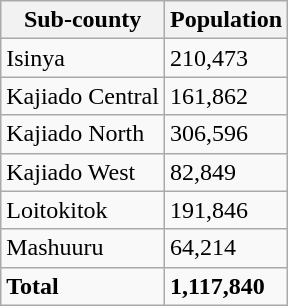<table class="wikitable">
<tr>
<th>Sub-county</th>
<th>Population</th>
</tr>
<tr>
<td>Isinya</td>
<td>210,473</td>
</tr>
<tr>
<td>Kajiado Central</td>
<td>161,862</td>
</tr>
<tr>
<td>Kajiado North</td>
<td>306,596</td>
</tr>
<tr>
<td>Kajiado West</td>
<td>82,849</td>
</tr>
<tr>
<td>Loitokitok</td>
<td>191,846</td>
</tr>
<tr>
<td>Mashuuru</td>
<td>64,214</td>
</tr>
<tr>
<td><strong>Total</strong></td>
<td><strong>1,117,840</strong></td>
</tr>
</table>
